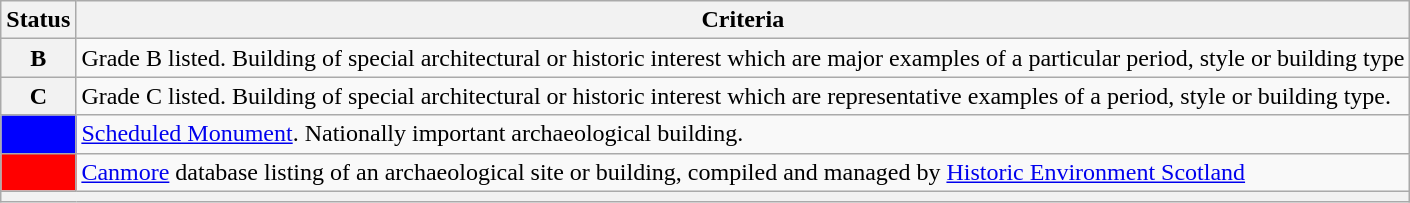<table class="wikitable">
<tr>
<th scope="col">Status</th>
<th scope="col">Criteria</th>
</tr>
<tr>
<th scope="row" >B</th>
<td>Grade B listed. Building of special architectural or historic interest which are major examples of a particular period, style or building type</td>
</tr>
<tr>
<th scope="row" >C</th>
<td>Grade C listed. Building of special architectural or historic interest which are representative examples of a period, style or building type.</td>
</tr>
<tr>
<td bgcolor= blue style="color: white"></td>
<td><a href='#'>Scheduled Monument</a>. Nationally important archaeological building.</td>
</tr>
<tr>
<td bgcolor= ff0000 style="color: white"></td>
<td><a href='#'>Canmore</a> database listing of an archaeological site or building, compiled and managed by <a href='#'>Historic Environment Scotland</a></td>
</tr>
<tr>
<th colspan=2></th>
</tr>
</table>
